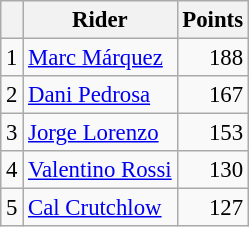<table class="wikitable" style="font-size: 95%;">
<tr>
<th></th>
<th>Rider</th>
<th>Points</th>
</tr>
<tr>
<td align=center>1</td>
<td> <a href='#'>Marc Márquez</a></td>
<td align=right>188</td>
</tr>
<tr>
<td align=center>2</td>
<td> <a href='#'>Dani Pedrosa</a></td>
<td align=right>167</td>
</tr>
<tr>
<td align=center>3</td>
<td> <a href='#'>Jorge Lorenzo</a></td>
<td align=right>153</td>
</tr>
<tr>
<td align=center>4</td>
<td> <a href='#'>Valentino Rossi</a></td>
<td align=right>130</td>
</tr>
<tr>
<td align=center>5</td>
<td> <a href='#'>Cal Crutchlow</a></td>
<td align=right>127</td>
</tr>
</table>
